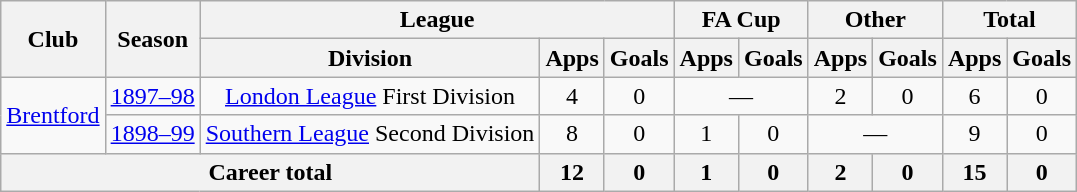<table class="wikitable" style="text-align: center;">
<tr>
<th rowspan="2">Club</th>
<th rowspan="2">Season</th>
<th colspan="3">League</th>
<th colspan="2">FA Cup</th>
<th colspan="2">Other</th>
<th colspan="2">Total</th>
</tr>
<tr>
<th>Division</th>
<th>Apps</th>
<th>Goals</th>
<th>Apps</th>
<th>Goals</th>
<th>Apps</th>
<th>Goals</th>
<th>Apps</th>
<th>Goals</th>
</tr>
<tr>
<td rowspan="2"><a href='#'>Brentford</a></td>
<td><a href='#'>1897–98</a></td>
<td><a href='#'>London League</a> First Division</td>
<td>4</td>
<td>0</td>
<td colspan="2">—</td>
<td>2</td>
<td>0</td>
<td>6</td>
<td>0</td>
</tr>
<tr>
<td><a href='#'>1898–99</a></td>
<td><a href='#'>Southern League</a> Second Division</td>
<td>8</td>
<td>0</td>
<td>1</td>
<td>0</td>
<td colspan="2">—</td>
<td>9</td>
<td>0</td>
</tr>
<tr>
<th colspan="3">Career total</th>
<th>12</th>
<th>0</th>
<th>1</th>
<th>0</th>
<th>2</th>
<th>0</th>
<th>15</th>
<th>0</th>
</tr>
</table>
